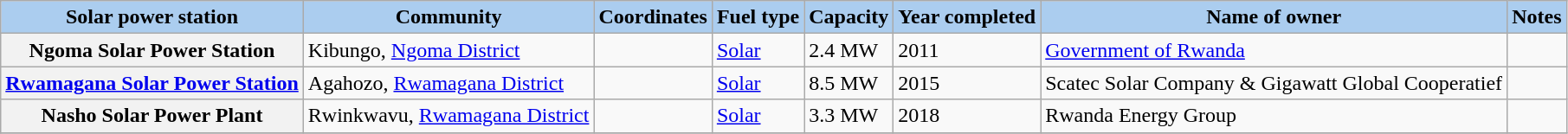<table class="wikitable sortable">
<tr>
<th style="background-color:#ABCDEF;">Solar power station</th>
<th style="background-color:#ABCDEF;">Community</th>
<th style="background-color:#ABCDEF;">Coordinates</th>
<th style="background-color:#ABCDEF;">Fuel type</th>
<th style="background-color:#ABCDEF;">Capacity</th>
<th style="background-color:#ABCDEF;">Year completed</th>
<th style="background-color:#ABCDEF;">Name of owner</th>
<th style="background-color:#ABCDEF;">Notes</th>
</tr>
<tr>
<th>Ngoma Solar Power Station</th>
<td>Kibungo, <a href='#'>Ngoma District</a></td>
<td></td>
<td><a href='#'>Solar</a></td>
<td>2.4 MW</td>
<td>2011</td>
<td><a href='#'>Government of Rwanda</a></td>
<td></td>
</tr>
<tr>
<th><a href='#'>Rwamagana Solar Power Station</a></th>
<td>Agahozo, <a href='#'>Rwamagana District</a></td>
<td></td>
<td><a href='#'>Solar</a></td>
<td>8.5 MW</td>
<td>2015</td>
<td>Scatec Solar Company & Gigawatt Global Cooperatief</td>
<td></td>
</tr>
<tr>
<th>Nasho Solar Power Plant</th>
<td>Rwinkwavu, <a href='#'>Rwamagana District</a></td>
<td></td>
<td><a href='#'>Solar</a></td>
<td>3.3 MW</td>
<td>2018</td>
<td>Rwanda Energy Group</td>
<td></td>
</tr>
<tr>
</tr>
</table>
